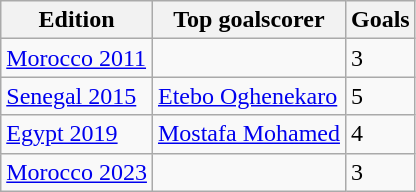<table class=wikitable>
<tr>
<th>Edition</th>
<th>Top goalscorer</th>
<th>Goals</th>
</tr>
<tr>
<td><a href='#'>Morocco 2011</a></td>
<td></td>
<td>3</td>
</tr>
<tr>
<td><a href='#'>Senegal 2015</a></td>
<td> <a href='#'>Etebo Oghenekaro</a></td>
<td>5</td>
</tr>
<tr>
<td><a href='#'>Egypt 2019</a></td>
<td> <a href='#'>Mostafa Mohamed</a></td>
<td>4</td>
</tr>
<tr>
<td><a href='#'>Morocco 2023</a></td>
<td></td>
<td>3</td>
</tr>
</table>
